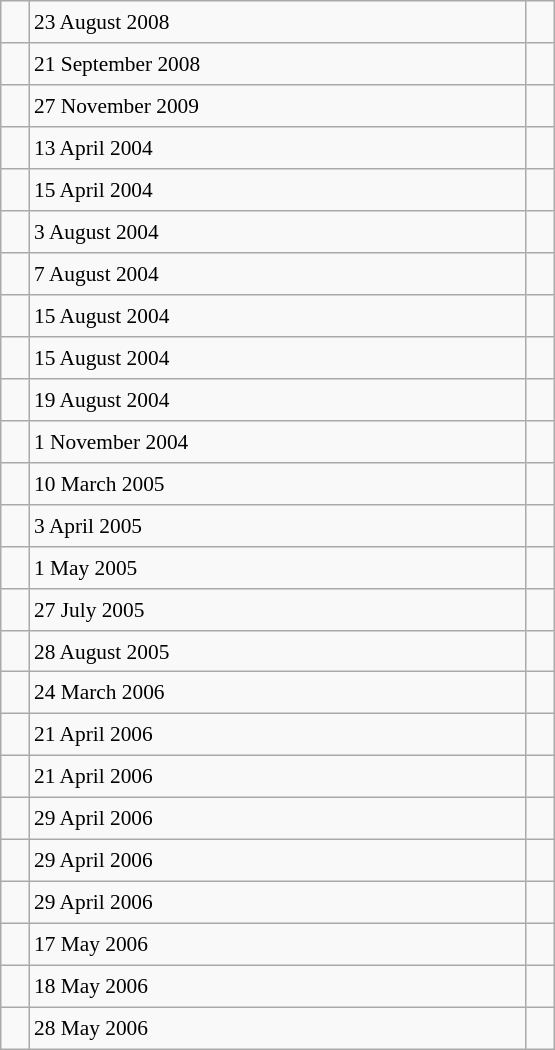<table class="wikitable" style="font-size: 89%; float: left; width: 26em; margin-right: 1em; height: 700px">
<tr>
<td></td>
<td>23 August 2008</td>
<td></td>
</tr>
<tr>
<td></td>
<td>21 September 2008</td>
<td></td>
</tr>
<tr>
<td></td>
<td>27 November 2009</td>
<td></td>
</tr>
<tr>
<td></td>
<td>13 April 2004</td>
<td></td>
</tr>
<tr>
<td></td>
<td>15 April 2004</td>
<td></td>
</tr>
<tr>
<td></td>
<td>3 August 2004</td>
<td></td>
</tr>
<tr>
<td></td>
<td>7 August 2004</td>
<td></td>
</tr>
<tr>
<td></td>
<td>15 August 2004</td>
<td></td>
</tr>
<tr>
<td></td>
<td>15 August 2004</td>
<td></td>
</tr>
<tr>
<td></td>
<td>19 August 2004</td>
<td></td>
</tr>
<tr>
<td></td>
<td>1 November 2004</td>
<td></td>
</tr>
<tr>
<td></td>
<td>10 March 2005</td>
<td></td>
</tr>
<tr>
<td></td>
<td>3 April 2005</td>
<td></td>
</tr>
<tr>
<td></td>
<td>1 May 2005</td>
<td></td>
</tr>
<tr>
<td></td>
<td>27 July 2005</td>
<td></td>
</tr>
<tr>
<td></td>
<td>28 August 2005</td>
<td></td>
</tr>
<tr>
<td></td>
<td>24 March 2006</td>
<td></td>
</tr>
<tr>
<td></td>
<td>21 April 2006</td>
<td></td>
</tr>
<tr>
<td></td>
<td>21 April 2006</td>
<td></td>
</tr>
<tr>
<td></td>
<td>29 April 2006</td>
<td></td>
</tr>
<tr>
<td></td>
<td>29 April 2006</td>
<td></td>
</tr>
<tr>
<td></td>
<td>29 April 2006</td>
<td></td>
</tr>
<tr>
<td></td>
<td>17 May 2006</td>
<td></td>
</tr>
<tr>
<td></td>
<td>18 May 2006</td>
<td></td>
</tr>
<tr>
<td></td>
<td>28 May 2006</td>
<td></td>
</tr>
</table>
